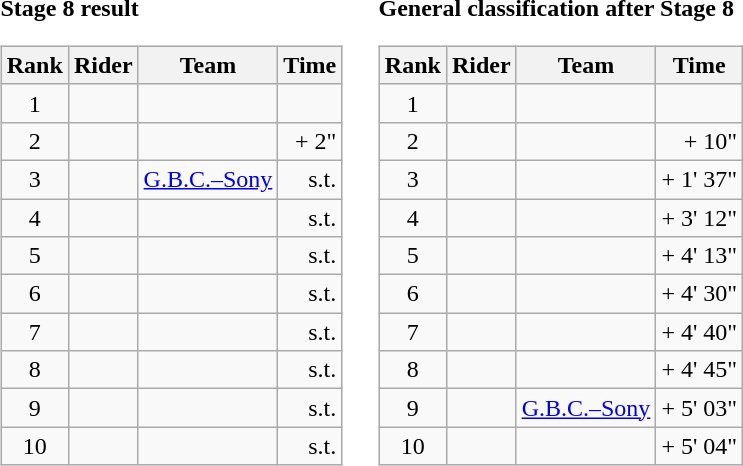<table>
<tr>
<td><strong>Stage 8 result</strong><br><table class="wikitable">
<tr>
<th scope="col">Rank</th>
<th scope="col">Rider</th>
<th scope="col">Team</th>
<th scope="col">Time</th>
</tr>
<tr>
<td style="text-align:center;">1</td>
<td></td>
<td></td>
<td style="text-align:right;"></td>
</tr>
<tr>
<td style="text-align:center;">2</td>
<td></td>
<td></td>
<td style="text-align:right;">+ 2"</td>
</tr>
<tr>
<td style="text-align:center;">3</td>
<td></td>
<td><a href='#'>G.B.C.–Sony</a></td>
<td style="text-align:right;">s.t.</td>
</tr>
<tr>
<td style="text-align:center;">4</td>
<td></td>
<td></td>
<td style="text-align:right;">s.t.</td>
</tr>
<tr>
<td style="text-align:center;">5</td>
<td></td>
<td></td>
<td style="text-align:right;">s.t.</td>
</tr>
<tr>
<td style="text-align:center;">6</td>
<td></td>
<td></td>
<td style="text-align:right;">s.t.</td>
</tr>
<tr>
<td style="text-align:center;">7</td>
<td></td>
<td></td>
<td style="text-align:right;">s.t.</td>
</tr>
<tr>
<td style="text-align:center;">8</td>
<td></td>
<td></td>
<td style="text-align:right;">s.t.</td>
</tr>
<tr>
<td style="text-align:center;">9</td>
<td></td>
<td></td>
<td style="text-align:right;">s.t.</td>
</tr>
<tr>
<td style="text-align:center;">10</td>
<td></td>
<td></td>
<td style="text-align:right;">s.t.</td>
</tr>
</table>
</td>
<td></td>
<td><strong>General classification after Stage 8</strong><br><table class="wikitable">
<tr>
<th scope="col">Rank</th>
<th scope="col">Rider</th>
<th scope="col">Team</th>
<th scope="col">Time</th>
</tr>
<tr>
<td style="text-align:center;">1</td>
<td></td>
<td></td>
<td style="text-align:right;"></td>
</tr>
<tr>
<td style="text-align:center;">2</td>
<td></td>
<td></td>
<td style="text-align:right;">+ 10"</td>
</tr>
<tr>
<td style="text-align:center;">3</td>
<td></td>
<td></td>
<td style="text-align:right;">+ 1' 37"</td>
</tr>
<tr>
<td style="text-align:center;">4</td>
<td></td>
<td></td>
<td style="text-align:right;">+ 3' 12"</td>
</tr>
<tr>
<td style="text-align:center;">5</td>
<td></td>
<td></td>
<td style="text-align:right;">+ 4' 13"</td>
</tr>
<tr>
<td style="text-align:center;">6</td>
<td></td>
<td></td>
<td style="text-align:right;">+ 4' 30"</td>
</tr>
<tr>
<td style="text-align:center;">7</td>
<td></td>
<td></td>
<td style="text-align:right;">+ 4' 40"</td>
</tr>
<tr>
<td style="text-align:center;">8</td>
<td></td>
<td></td>
<td style="text-align:right;">+ 4' 45"</td>
</tr>
<tr>
<td style="text-align:center;">9</td>
<td></td>
<td><a href='#'>G.B.C.–Sony</a></td>
<td style="text-align:right;">+ 5' 03"</td>
</tr>
<tr>
<td style="text-align:center;">10</td>
<td></td>
<td></td>
<td style="text-align:right;">+ 5' 04"</td>
</tr>
</table>
</td>
</tr>
</table>
